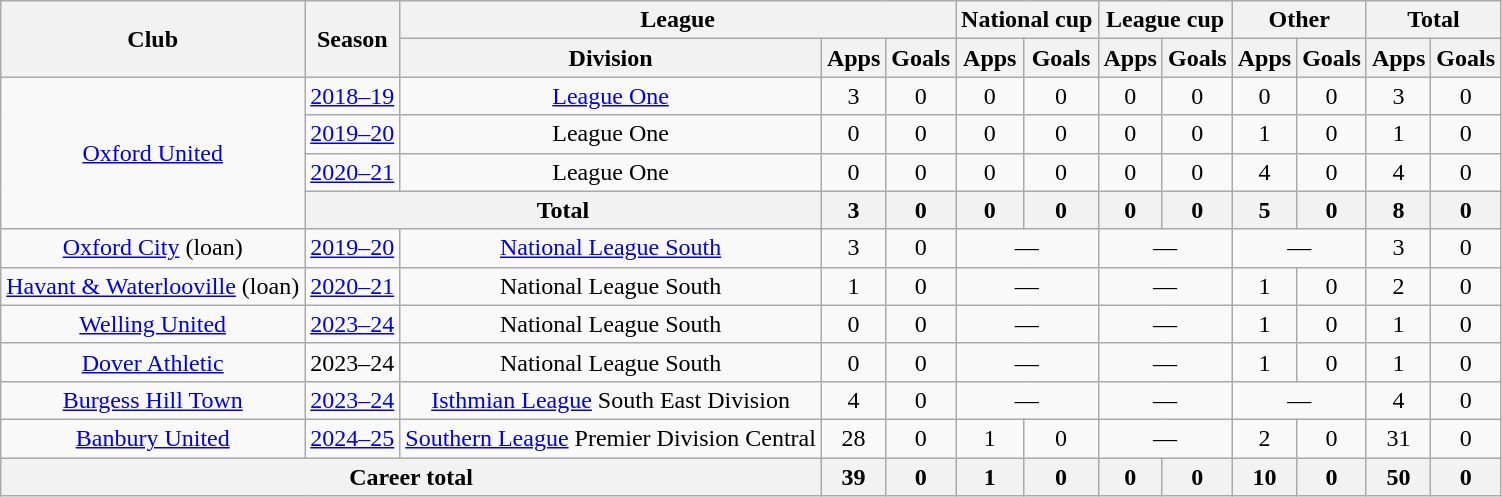<table class="wikitable" style="text-align:center">
<tr>
<th rowspan="2">Club</th>
<th rowspan="2">Season</th>
<th colspan="3">League</th>
<th colspan="2">National cup</th>
<th colspan="2">League cup</th>
<th colspan="2">Other</th>
<th colspan="2">Total</th>
</tr>
<tr>
<th>Division</th>
<th>Apps</th>
<th>Goals</th>
<th>Apps</th>
<th>Goals</th>
<th>Apps</th>
<th>Goals</th>
<th>Apps</th>
<th>Goals</th>
<th>Apps</th>
<th>Goals</th>
</tr>
<tr>
<td rowspan="4"><a href='#'>Oxford United</a></td>
<td><a href='#'>2018–19</a></td>
<td><a href='#'>League One</a></td>
<td>3</td>
<td>0</td>
<td>0</td>
<td>0</td>
<td>0</td>
<td>0</td>
<td>0</td>
<td>0</td>
<td>3</td>
<td>0</td>
</tr>
<tr>
<td><a href='#'>2019–20</a></td>
<td>League One</td>
<td>0</td>
<td>0</td>
<td>0</td>
<td>0</td>
<td>0</td>
<td>0</td>
<td>1</td>
<td>0</td>
<td>1</td>
<td>0</td>
</tr>
<tr>
<td><a href='#'>2020–21</a></td>
<td>League One</td>
<td>0</td>
<td>0</td>
<td>0</td>
<td>0</td>
<td>0</td>
<td>0</td>
<td>4</td>
<td>0</td>
<td>4</td>
<td>0</td>
</tr>
<tr>
<th colspan="2">Total</th>
<th>3</th>
<th>0</th>
<th>0</th>
<th>0</th>
<th>0</th>
<th>0</th>
<th>5</th>
<th>0</th>
<th>8</th>
<th>0</th>
</tr>
<tr>
<td><a href='#'>Oxford City</a> (loan)</td>
<td><a href='#'>2019–20</a></td>
<td><a href='#'>National League South</a></td>
<td>3</td>
<td>0</td>
<td colspan="2">―</td>
<td colspan="2">―</td>
<td colspan="2">―</td>
<td>3</td>
<td>0</td>
</tr>
<tr>
<td><a href='#'>Havant & Waterlooville</a> (loan)</td>
<td><a href='#'>2020–21</a></td>
<td>National League South</td>
<td>1</td>
<td>0</td>
<td colspan="2">―</td>
<td colspan="2">―</td>
<td>1</td>
<td>0</td>
<td>2</td>
<td>0</td>
</tr>
<tr>
<td><a href='#'>Welling United</a></td>
<td><a href='#'>2023–24</a></td>
<td>National League South</td>
<td>0</td>
<td>0</td>
<td colspan="2">―</td>
<td colspan="2">―</td>
<td>1</td>
<td>0</td>
<td>1</td>
<td>0</td>
</tr>
<tr>
<td><a href='#'>Dover Athletic</a></td>
<td>2023–24</td>
<td>National League South</td>
<td>0</td>
<td>0</td>
<td colspan="2">―</td>
<td colspan="2">―</td>
<td>1</td>
<td>0</td>
<td>1</td>
<td>0</td>
</tr>
<tr>
<td><a href='#'>Burgess Hill Town</a></td>
<td><a href='#'>2023–24</a></td>
<td><a href='#'>Isthmian League</a> South East Division</td>
<td>4</td>
<td>0</td>
<td colspan="2">―</td>
<td colspan="2">―</td>
<td colspan="2">―</td>
<td>4</td>
<td>0</td>
</tr>
<tr>
<td><a href='#'>Banbury United</a></td>
<td><a href='#'>2024–25</a></td>
<td><a href='#'>Southern League</a> Premier Division Central</td>
<td>28</td>
<td>0</td>
<td>1</td>
<td>0</td>
<td colspan="2">―</td>
<td>2</td>
<td>0</td>
<td>31</td>
<td>0</td>
</tr>
<tr>
<th colspan="3">Career total</th>
<th>39</th>
<th>0</th>
<th>1</th>
<th>0</th>
<th>0</th>
<th>0</th>
<th>10</th>
<th>0</th>
<th>50</th>
<th>0</th>
</tr>
</table>
